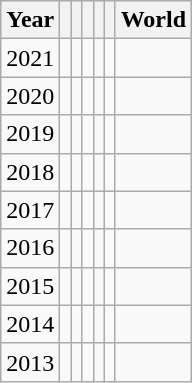<table class="wikitable sortable" style="text-align:right;">
<tr>
<th>Year</th>
<th></th>
<th></th>
<th></th>
<th></th>
<th></th>
<th>World</th>
</tr>
<tr>
<td>2021</td>
<td></td>
<td></td>
<td></td>
<td></td>
<td></td>
<td></td>
</tr>
<tr>
<td>2020</td>
<td></td>
<td></td>
<td></td>
<td></td>
<td></td>
<td></td>
</tr>
<tr>
<td>2019</td>
<td></td>
<td></td>
<td></td>
<td></td>
<td></td>
<td></td>
</tr>
<tr>
<td>2018</td>
<td></td>
<td></td>
<td></td>
<td></td>
<td></td>
<td></td>
</tr>
<tr>
<td>2017</td>
<td></td>
<td></td>
<td></td>
<td></td>
<td></td>
<td></td>
</tr>
<tr>
<td>2016</td>
<td></td>
<td></td>
<td></td>
<td></td>
<td></td>
<td></td>
</tr>
<tr>
<td>2015</td>
<td></td>
<td></td>
<td></td>
<td></td>
<td></td>
<td></td>
</tr>
<tr>
<td>2014</td>
<td></td>
<td></td>
<td></td>
<td></td>
<td></td>
<td></td>
</tr>
<tr>
<td>2013</td>
<td></td>
<td></td>
<td></td>
<td></td>
<td></td>
<td></td>
</tr>
</table>
